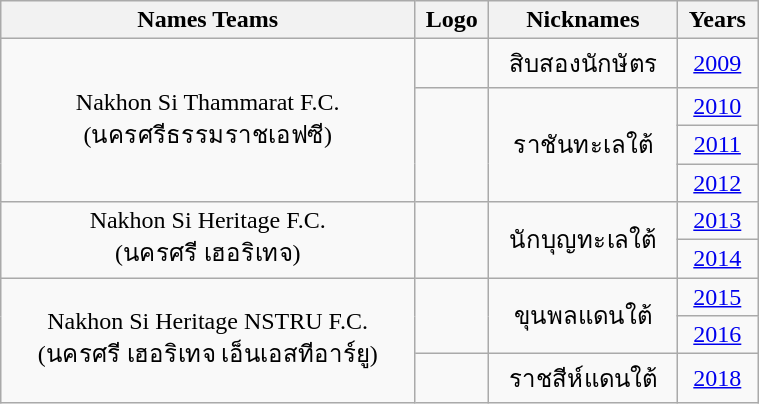<table class="wikitable" style="text-align: center;" width=40%>
<tr>
<th>Names Teams</th>
<th>Logo</th>
<th>Nicknames</th>
<th>Years</th>
</tr>
<tr>
<td rowspan=4>Nakhon Si Thammarat F.C. <br> (นครศรีธรรมราชเอฟซี)</td>
<td></td>
<td>สิบสองนักษัตร</td>
<td><a href='#'>2009</a></td>
</tr>
<tr>
<td rowspan=3></td>
<td rowspan=3>ราชันทะเลใต้</td>
<td><a href='#'>2010</a></td>
</tr>
<tr>
<td><a href='#'>2011</a></td>
</tr>
<tr>
<td><a href='#'>2012</a></td>
</tr>
<tr>
<td rowspan=2>Nakhon Si Heritage F.C. <br> (นครศรี เฮอริเทจ)</td>
<td rowspan=2></td>
<td rowspan=2>นักบุญทะเลใต้</td>
<td><a href='#'>2013</a></td>
</tr>
<tr>
<td><a href='#'>2014</a></td>
</tr>
<tr>
<td rowspan=3>Nakhon Si Heritage NSTRU F.C. <br> (นครศรี เฮอริเทจ เอ็นเอสทีอาร์ยู)</td>
<td rowspan=2></td>
<td rowspan=2>ขุนพลแดนใต้</td>
<td><a href='#'>2015</a></td>
</tr>
<tr>
<td><a href='#'>2016</a></td>
</tr>
<tr>
<td></td>
<td>ราชสีห์แดนใต้</td>
<td><a href='#'>2018</a></td>
</tr>
</table>
